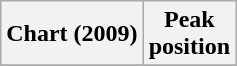<table class="wikitable plainrowheaders" style="text-align:center">
<tr>
<th scope="col">Chart (2009)</th>
<th scope="col">Peak<br>position</th>
</tr>
<tr>
</tr>
</table>
